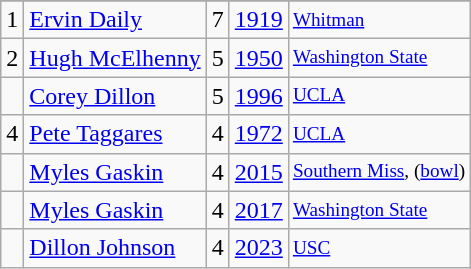<table class="wikitable">
<tr>
</tr>
<tr>
<td>1</td>
<td><a href='#'>Ervin Daily</a></td>
<td>7</td>
<td><a href='#'>1919</a></td>
<td style="font-size:80%;"><a href='#'>Whitman</a></td>
</tr>
<tr>
<td>2</td>
<td><a href='#'>Hugh McElhenny</a></td>
<td>5</td>
<td><a href='#'>1950</a></td>
<td style="font-size:80%;"><a href='#'>Washington State</a></td>
</tr>
<tr>
<td></td>
<td><a href='#'>Corey Dillon</a></td>
<td>5</td>
<td><a href='#'>1996</a></td>
<td style="font-size:80%;"><a href='#'>UCLA</a></td>
</tr>
<tr>
<td>4</td>
<td><a href='#'>Pete Taggares</a></td>
<td>4</td>
<td><a href='#'>1972</a></td>
<td style="font-size:80%;"><a href='#'>UCLA</a></td>
</tr>
<tr>
<td></td>
<td><a href='#'>Myles Gaskin</a></td>
<td>4</td>
<td><a href='#'>2015</a></td>
<td style="font-size:80%;"><a href='#'>Southern Miss</a>, (<a href='#'>bowl</a>)</td>
</tr>
<tr>
<td></td>
<td><a href='#'>Myles Gaskin</a></td>
<td>4</td>
<td><a href='#'>2017</a></td>
<td style="font-size:80%;"><a href='#'>Washington State</a></td>
</tr>
<tr>
<td></td>
<td><a href='#'>Dillon Johnson</a></td>
<td>4</td>
<td><a href='#'>2023</a></td>
<td style="font-size:80%;"><a href='#'>USC</a></td>
</tr>
</table>
